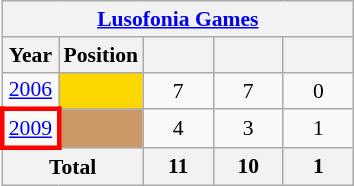<table class="wikitable" style="text-align: center;font-size:90%;">
<tr>
<th colspan=5><a href='#'>Lusofonia Games</a></th>
</tr>
<tr>
<th>Year</th>
<th>Position</th>
<th width=40></th>
<th width=40></th>
<th width=40></th>
</tr>
<tr>
<td> <a href='#'>2006</a></td>
<td bgcolor=gold></td>
<td>7</td>
<td>7</td>
<td>0</td>
</tr>
<tr>
<td style="border: 3px solid red"> <a href='#'>2009</a></td>
<td bgcolor=#cc9966></td>
<td>4</td>
<td>3</td>
<td>1</td>
</tr>
<tr>
<th colspan=2>Total</th>
<th>11</th>
<th>10</th>
<th>1</th>
</tr>
</table>
